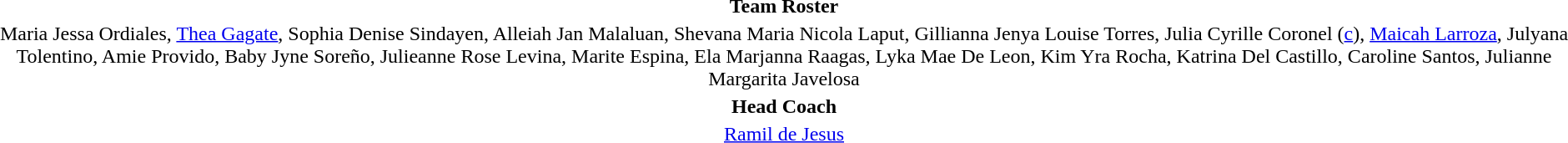<table style="text-align:center;margin-top:2em; margin-left:auto;margin-right:auto">
<tr>
<td><strong>Team Roster</strong></td>
</tr>
<tr>
<td>Maria Jessa Ordiales, <a href='#'>Thea Gagate</a>, Sophia Denise Sindayen, Alleiah Jan Malaluan, Shevana Maria Nicola Laput, Gillianna Jenya Louise Torres, Julia Cyrille Coronel (<a href='#'>c</a>), <a href='#'>Maicah Larroza</a>, Julyana Tolentino, Amie Provido, Baby Jyne Soreño, Julieanne Rose Levina, Marite Espina, Ela Marjanna Raagas, Lyka Mae De Leon, Kim Yra Rocha, Katrina Del Castillo, Caroline Santos, Julianne Margarita Javelosa</td>
</tr>
<tr>
<td><strong>Head Coach</strong></td>
</tr>
<tr>
<td><a href='#'>Ramil de Jesus</a></td>
</tr>
</table>
